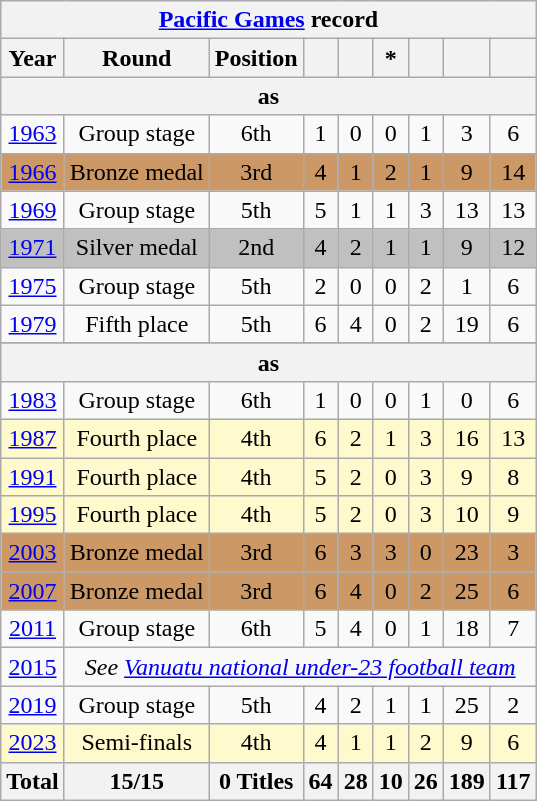<table class="wikitable" style="text-align: center;">
<tr>
<th colspan=9><a href='#'>Pacific Games</a> record</th>
</tr>
<tr>
<th>Year</th>
<th>Round</th>
<th>Position</th>
<th></th>
<th></th>
<th>*</th>
<th></th>
<th></th>
<th></th>
</tr>
<tr>
<th colspan=9>as </th>
</tr>
<tr>
<td> <a href='#'>1963</a></td>
<td>Group stage</td>
<td>6th</td>
<td>1</td>
<td>0</td>
<td>0</td>
<td>1</td>
<td>3</td>
<td>6</td>
</tr>
<tr style="background:#c96;">
<td> <a href='#'>1966</a></td>
<td>Bronze medal</td>
<td>3rd</td>
<td>4</td>
<td>1</td>
<td>2</td>
<td>1</td>
<td>9</td>
<td>14</td>
</tr>
<tr>
<td> <a href='#'>1969</a></td>
<td>Group stage</td>
<td>5th</td>
<td>5</td>
<td>1</td>
<td>1</td>
<td>3</td>
<td>13</td>
<td>13</td>
</tr>
<tr style="background:silver;">
<td> <a href='#'>1971</a></td>
<td>Silver medal</td>
<td>2nd</td>
<td>4</td>
<td>2</td>
<td>1</td>
<td>1</td>
<td>9</td>
<td>12</td>
</tr>
<tr>
<td> <a href='#'>1975</a></td>
<td>Group stage</td>
<td>5th</td>
<td>2</td>
<td>0</td>
<td>0</td>
<td>2</td>
<td>1</td>
<td>6</td>
</tr>
<tr>
<td> <a href='#'>1979</a></td>
<td>Fifth place</td>
<td>5th</td>
<td>6</td>
<td>4</td>
<td>0</td>
<td>2</td>
<td>19</td>
<td>6</td>
</tr>
<tr>
</tr>
<tr>
<th colspan=9>as </th>
</tr>
<tr>
<td> <a href='#'>1983</a></td>
<td>Group stage</td>
<td>6th</td>
<td>1</td>
<td>0</td>
<td>0</td>
<td>1</td>
<td>0</td>
<td>6</td>
</tr>
<tr style="background:LemonChiffon;">
<td> <a href='#'>1987</a></td>
<td>Fourth place</td>
<td>4th</td>
<td>6</td>
<td>2</td>
<td>1</td>
<td>3</td>
<td>16</td>
<td>13</td>
</tr>
<tr style="background:LemonChiffon;">
<td> <a href='#'>1991</a></td>
<td>Fourth place</td>
<td>4th</td>
<td>5</td>
<td>2</td>
<td>0</td>
<td>3</td>
<td>9</td>
<td>8</td>
</tr>
<tr style="background:LemonChiffon;">
<td> <a href='#'>1995</a></td>
<td>Fourth place</td>
<td>4th</td>
<td>5</td>
<td>2</td>
<td>0</td>
<td>3</td>
<td>10</td>
<td>9</td>
</tr>
<tr style="background:#c96;">
<td> <a href='#'>2003</a></td>
<td>Bronze medal</td>
<td>3rd</td>
<td>6</td>
<td>3</td>
<td>3</td>
<td>0</td>
<td>23</td>
<td>3</td>
</tr>
<tr style="background:#c96;">
<td> <a href='#'>2007</a></td>
<td>Bronze medal</td>
<td>3rd</td>
<td>6</td>
<td>4</td>
<td>0</td>
<td>2</td>
<td>25</td>
<td>6</td>
</tr>
<tr>
<td> <a href='#'>2011</a></td>
<td>Group stage</td>
<td>6th</td>
<td>5</td>
<td>4</td>
<td>0</td>
<td>1</td>
<td>18</td>
<td>7</td>
</tr>
<tr>
<td> <a href='#'>2015</a></td>
<td colspan=8><em>See <a href='#'>Vanuatu national under-23 football team</a></em></td>
</tr>
<tr>
<td> <a href='#'>2019</a></td>
<td>Group stage</td>
<td>5th</td>
<td>4</td>
<td>2</td>
<td>1</td>
<td>1</td>
<td>25</td>
<td>2</td>
</tr>
<tr style="background:LemonChiffon;">
<td> <a href='#'>2023</a></td>
<td>Semi-finals</td>
<td>4th</td>
<td>4</td>
<td>1</td>
<td>1</td>
<td>2</td>
<td>9</td>
<td>6</td>
</tr>
<tr>
<th>Total</th>
<th>15/15</th>
<th>0 Titles</th>
<th>64</th>
<th>28</th>
<th>10</th>
<th>26</th>
<th>189</th>
<th>117</th>
</tr>
</table>
